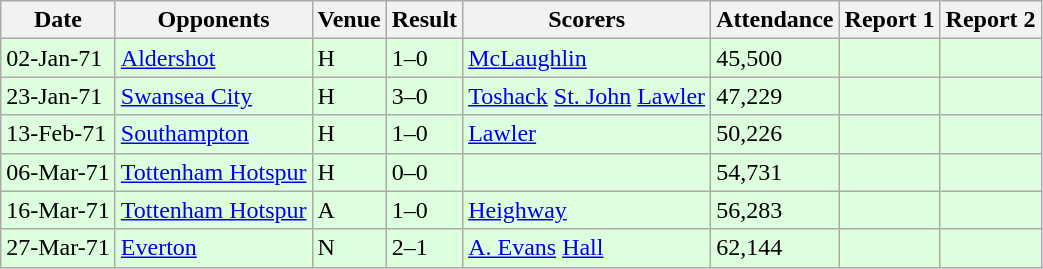<table class=wikitable>
<tr>
<th>Date</th>
<th>Opponents</th>
<th>Venue</th>
<th>Result</th>
<th>Scorers</th>
<th>Attendance</th>
<th>Report 1</th>
<th>Report 2</th>
</tr>
<tr bgcolor="#ddffdd">
<td>02-Jan-71</td>
<td><a href='#'>Aldershot</a></td>
<td>H</td>
<td>1–0</td>
<td><a href='#'>McLaughlin</a> </td>
<td>45,500</td>
<td></td>
<td></td>
</tr>
<tr bgcolor="#ddffdd">
<td>23-Jan-71</td>
<td><a href='#'>Swansea City</a></td>
<td>H</td>
<td>3–0</td>
<td><a href='#'>Toshack</a>  <a href='#'>St. John</a>  <a href='#'>Lawler</a> </td>
<td>47,229</td>
<td></td>
<td></td>
</tr>
<tr bgcolor="#ddffdd">
<td>13-Feb-71</td>
<td><a href='#'>Southampton</a></td>
<td>H</td>
<td>1–0</td>
<td><a href='#'>Lawler</a> </td>
<td>50,226</td>
<td></td>
<td></td>
</tr>
<tr bgcolor="#ddffdd">
<td>06-Mar-71</td>
<td><a href='#'>Tottenham Hotspur</a></td>
<td>H</td>
<td>0–0</td>
<td></td>
<td>54,731</td>
<td></td>
<td></td>
</tr>
<tr bgcolor="#ddffdd">
<td>16-Mar-71</td>
<td><a href='#'>Tottenham Hotspur</a></td>
<td>A</td>
<td>1–0</td>
<td><a href='#'>Heighway</a> </td>
<td>56,283</td>
<td></td>
<td></td>
</tr>
<tr bgcolor="#ddffdd">
<td>27-Mar-71</td>
<td><a href='#'>Everton</a></td>
<td>N</td>
<td>2–1</td>
<td><a href='#'>A. Evans</a>  <a href='#'>Hall</a> </td>
<td>62,144</td>
<td></td>
<td></td>
</tr>
</table>
